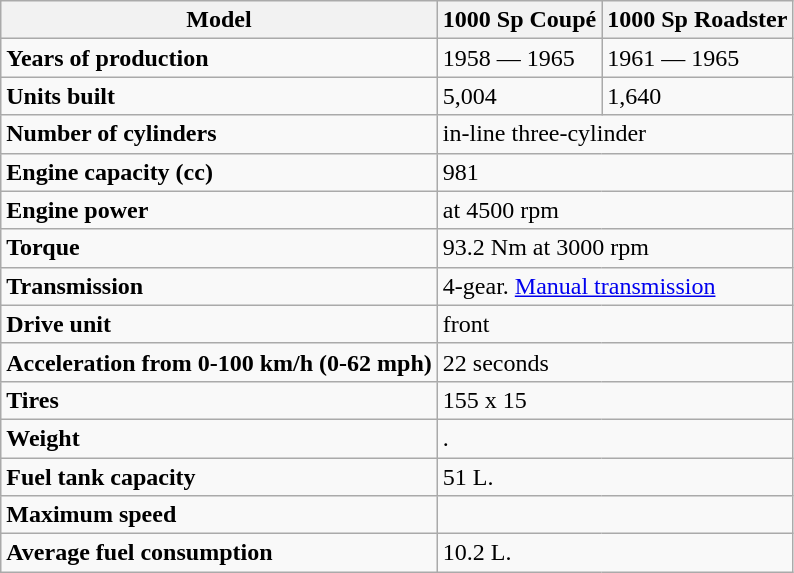<table class="wikitable">
<tr>
<th>Model</th>
<th>1000 Sp Coupé</th>
<th>1000 Sp Roadster</th>
</tr>
<tr>
<td align="left"><strong>Years of production</strong></td>
<td>1958 — 1965</td>
<td>1961 — 1965</td>
</tr>
<tr>
<td align="left"><strong>Units built</strong></td>
<td>5,004</td>
<td>1,640</td>
</tr>
<tr>
<td align="left"><strong>Number of cylinders</strong></td>
<td colspan="2">in-line three-cylinder</td>
</tr>
<tr>
<td align="left"><strong>Engine capacity (cc)</strong></td>
<td colspan="2">981</td>
</tr>
<tr>
<td align="left"><strong>Engine power</strong></td>
<td colspan="2"> at 4500 rpm</td>
</tr>
<tr>
<td align="left"><strong>Torque</strong></td>
<td colspan="2">93.2 Nm at 3000 rpm</td>
</tr>
<tr>
<td align="left"><strong>Transmission</strong></td>
<td colspan="2">4-gear. <a href='#'>Manual transmission</a></td>
</tr>
<tr>
<td align="left"><strong>Drive unit</strong></td>
<td colspan="2">front</td>
</tr>
<tr>
<td align="left"><strong>Acceleration from 0-100 km/h (0-62 mph)</strong></td>
<td colspan="2">22 seconds</td>
</tr>
<tr>
<td align="left"><strong>Tires</strong></td>
<td colspan="2">155 x 15</td>
</tr>
<tr>
<td align="left"><strong>Weight</strong></td>
<td colspan="2">.</td>
</tr>
<tr>
<td align="left"><strong>Fuel tank capacity</strong></td>
<td colspan="2">51 L.</td>
</tr>
<tr>
<td align="left"><strong>Maximum speed</strong></td>
<td colspan="2"></td>
</tr>
<tr>
<td align="left"><strong>Average fuel consumption</strong></td>
<td colspan="2">10.2 L.</td>
</tr>
</table>
